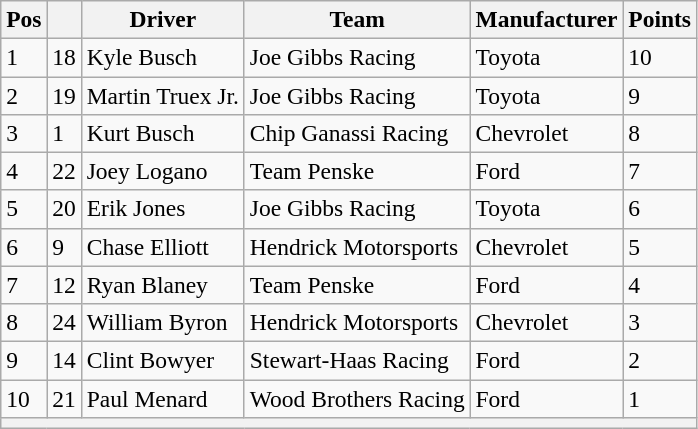<table class="wikitable" style="font-size:98%">
<tr>
<th>Pos</th>
<th></th>
<th>Driver</th>
<th>Team</th>
<th>Manufacturer</th>
<th>Points</th>
</tr>
<tr>
<td>1</td>
<td>18</td>
<td>Kyle Busch</td>
<td>Joe Gibbs Racing</td>
<td>Toyota</td>
<td>10</td>
</tr>
<tr>
<td>2</td>
<td>19</td>
<td>Martin Truex Jr.</td>
<td>Joe Gibbs Racing</td>
<td>Toyota</td>
<td>9</td>
</tr>
<tr>
<td>3</td>
<td>1</td>
<td>Kurt Busch</td>
<td>Chip Ganassi Racing</td>
<td>Chevrolet</td>
<td>8</td>
</tr>
<tr>
<td>4</td>
<td>22</td>
<td>Joey Logano</td>
<td>Team Penske</td>
<td>Ford</td>
<td>7</td>
</tr>
<tr>
<td>5</td>
<td>20</td>
<td>Erik Jones</td>
<td>Joe Gibbs Racing</td>
<td>Toyota</td>
<td>6</td>
</tr>
<tr>
<td>6</td>
<td>9</td>
<td>Chase Elliott</td>
<td>Hendrick Motorsports</td>
<td>Chevrolet</td>
<td>5</td>
</tr>
<tr>
<td>7</td>
<td>12</td>
<td>Ryan Blaney</td>
<td>Team Penske</td>
<td>Ford</td>
<td>4</td>
</tr>
<tr>
<td>8</td>
<td>24</td>
<td>William Byron</td>
<td>Hendrick Motorsports</td>
<td>Chevrolet</td>
<td>3</td>
</tr>
<tr>
<td>9</td>
<td>14</td>
<td>Clint Bowyer</td>
<td>Stewart-Haas Racing</td>
<td>Ford</td>
<td>2</td>
</tr>
<tr>
<td>10</td>
<td>21</td>
<td>Paul Menard</td>
<td>Wood Brothers Racing</td>
<td>Ford</td>
<td>1</td>
</tr>
<tr>
<th colspan="6"></th>
</tr>
</table>
